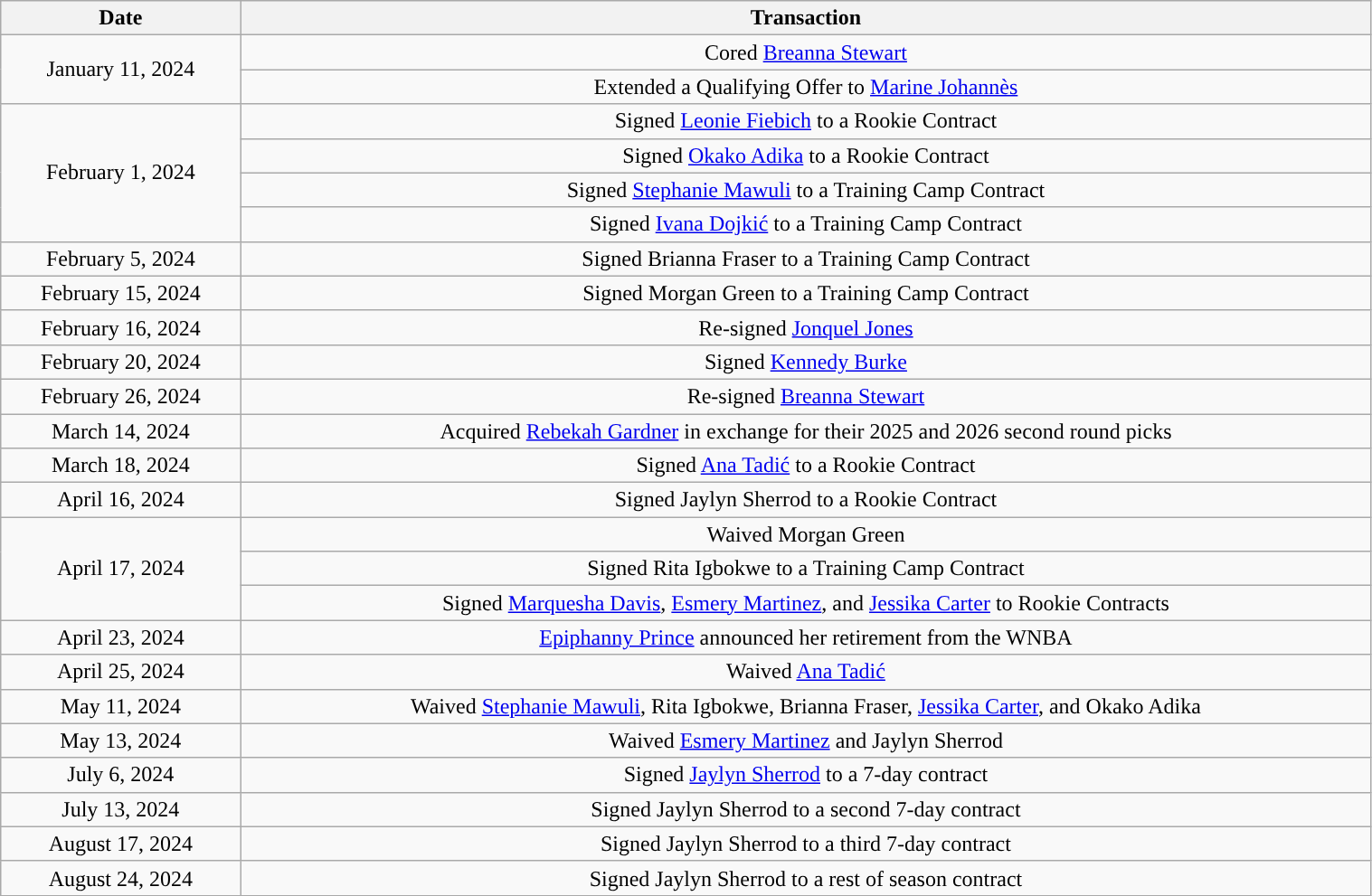<table class="wikitable" style="width:80%; text-align:center">
<tr>
<th>Date</th>
<th>Transaction</th>
</tr>
<tr>
<td rowspan=2>January 11, 2024</td>
<td>Cored <a href='#'>Breanna Stewart</a></td>
</tr>
<tr>
<td>Extended a Qualifying Offer to <a href='#'>Marine Johannès</a></td>
</tr>
<tr>
<td rowspan=4>February 1, 2024</td>
<td>Signed <a href='#'>Leonie Fiebich</a> to a Rookie Contract</td>
</tr>
<tr>
<td>Signed <a href='#'>Okako Adika</a> to a Rookie Contract</td>
</tr>
<tr>
<td>Signed <a href='#'>Stephanie Mawuli</a> to a Training Camp Contract</td>
</tr>
<tr>
<td>Signed <a href='#'>Ivana Dojkić</a> to a Training Camp Contract</td>
</tr>
<tr>
<td>February 5, 2024</td>
<td>Signed Brianna Fraser to a Training Camp Contract</td>
</tr>
<tr>
<td>February 15, 2024</td>
<td>Signed Morgan Green to a Training Camp Contract</td>
</tr>
<tr>
<td>February 16, 2024</td>
<td>Re-signed <a href='#'>Jonquel Jones</a></td>
</tr>
<tr>
<td>February 20, 2024</td>
<td>Signed <a href='#'>Kennedy Burke</a></td>
</tr>
<tr>
<td>February 26, 2024</td>
<td>Re-signed <a href='#'>Breanna Stewart</a></td>
</tr>
<tr>
<td>March 14, 2024</td>
<td>Acquired <a href='#'>Rebekah Gardner</a> in exchange for their 2025 and 2026 second round picks</td>
</tr>
<tr>
<td>March 18, 2024</td>
<td>Signed <a href='#'>Ana Tadić</a> to a Rookie Contract</td>
</tr>
<tr>
<td>April 16, 2024</td>
<td>Signed Jaylyn Sherrod to a Rookie Contract</td>
</tr>
<tr>
<td rowspan="3">April 17, 2024</td>
<td>Waived Morgan Green</td>
</tr>
<tr>
<td>Signed Rita Igbokwe to a Training Camp Contract</td>
</tr>
<tr>
<td>Signed <a href='#'>Marquesha Davis</a>, <a href='#'>Esmery Martinez</a>, and <a href='#'>Jessika Carter</a> to Rookie Contracts</td>
</tr>
<tr>
<td>April 23, 2024</td>
<td><a href='#'>Epiphanny Prince</a> announced her retirement from the WNBA</td>
</tr>
<tr>
<td>April 25, 2024</td>
<td>Waived <a href='#'>Ana Tadić</a></td>
</tr>
<tr>
<td>May 11, 2024</td>
<td>Waived <a href='#'>Stephanie Mawuli</a>, Rita Igbokwe, Brianna Fraser, <a href='#'>Jessika Carter</a>, and Okako Adika</td>
</tr>
<tr>
<td>May 13, 2024</td>
<td>Waived <a href='#'>Esmery Martinez</a> and Jaylyn Sherrod</td>
</tr>
<tr>
<td>July 6, 2024</td>
<td>Signed <a href='#'>Jaylyn Sherrod</a> to a 7-day contract</td>
</tr>
<tr>
<td>July 13, 2024</td>
<td>Signed Jaylyn Sherrod to a second 7-day contract</td>
</tr>
<tr>
<td>August 17, 2024</td>
<td>Signed Jaylyn Sherrod to a third 7-day contract</td>
</tr>
<tr>
<td>August 24, 2024</td>
<td>Signed Jaylyn Sherrod to a rest of season contract</td>
</tr>
</table>
